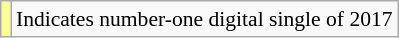<table class="wikitable" style="font-size:90%;">
<tr>
<td style="background-color:#FFFF99"></td>
<td>Indicates number-one digital single of 2017</td>
</tr>
</table>
